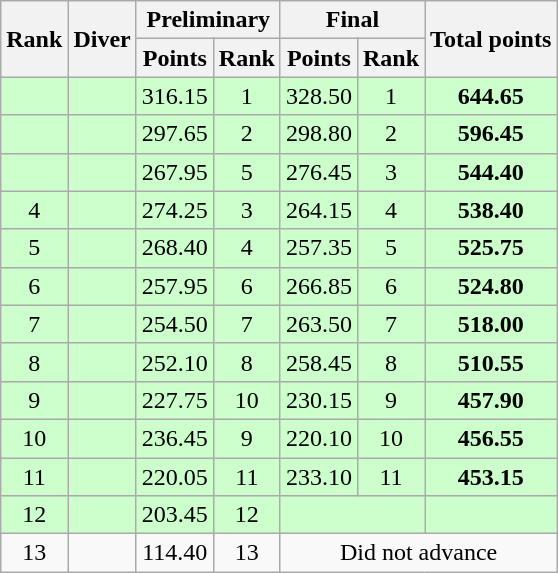<table class="wikitable sortable" style="text-align:center">
<tr>
<th rowspan=2>Rank</th>
<th rowspan=2>Diver</th>
<th colspan=2>Preliminary</th>
<th colspan=2>Final</th>
<th rowspan=2>Total points</th>
</tr>
<tr>
<th>Points</th>
<th>Rank</th>
<th>Points</th>
<th>Rank</th>
</tr>
<tr bgcolor=ccffcc>
<td></td>
<td align=left></td>
<td>316.15</td>
<td>1</td>
<td>328.50</td>
<td>1</td>
<td><strong>644.65</strong></td>
</tr>
<tr bgcolor=ccffcc>
<td></td>
<td align=left></td>
<td>297.65</td>
<td>2</td>
<td>298.80</td>
<td>2</td>
<td><strong>596.45</strong></td>
</tr>
<tr bgcolor=ccffcc>
<td></td>
<td align=left></td>
<td>267.95</td>
<td>5</td>
<td>276.45</td>
<td>3</td>
<td><strong>544.40</strong></td>
</tr>
<tr bgcolor=ccffcc>
<td>4</td>
<td align=left></td>
<td>274.25</td>
<td>3</td>
<td>264.15</td>
<td>4</td>
<td><strong>538.40</strong></td>
</tr>
<tr bgcolor=ccffcc>
<td>5</td>
<td align=left></td>
<td>268.40</td>
<td>4</td>
<td>257.35</td>
<td>5</td>
<td><strong>525.75</strong></td>
</tr>
<tr bgcolor=ccffcc>
<td>6</td>
<td align=left></td>
<td>257.95</td>
<td>6</td>
<td>266.85</td>
<td>6</td>
<td><strong>524.80</strong></td>
</tr>
<tr bgcolor=ccffcc>
<td>7</td>
<td align=left></td>
<td>254.50</td>
<td>7</td>
<td>263.50</td>
<td>7</td>
<td><strong>518.00</strong></td>
</tr>
<tr bgcolor=ccffcc>
<td>8</td>
<td align=left></td>
<td>252.10</td>
<td>8</td>
<td>258.45</td>
<td>8</td>
<td><strong>510.55</strong></td>
</tr>
<tr bgcolor=ccffcc>
<td>9</td>
<td align=left></td>
<td>227.75</td>
<td>10</td>
<td>230.15</td>
<td>9</td>
<td><strong>457.90</strong></td>
</tr>
<tr bgcolor=ccffcc>
<td>10</td>
<td align=left></td>
<td>236.45</td>
<td>9</td>
<td>220.10</td>
<td>10</td>
<td><strong>456.55</strong></td>
</tr>
<tr bgcolor=ccffcc>
<td>11</td>
<td align=left></td>
<td>220.05</td>
<td>11</td>
<td>233.10</td>
<td>11</td>
<td><strong>453.15</strong></td>
</tr>
<tr bgcolor=ccffcc>
<td>12</td>
<td align=left></td>
<td>203.45</td>
<td>12</td>
<td colspan=2></td>
<td></td>
</tr>
<tr>
<td>13</td>
<td align=left></td>
<td>114.40</td>
<td>13</td>
<td colspan=3>Did not advance</td>
</tr>
</table>
